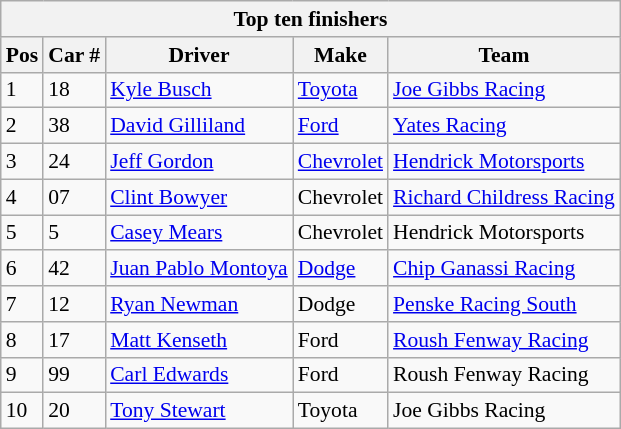<table class="wikitable" style="font-size: 90%;">
<tr>
<th colspan=9>Top ten finishers</th>
</tr>
<tr>
<th>Pos</th>
<th>Car #</th>
<th>Driver</th>
<th>Make</th>
<th>Team</th>
</tr>
<tr>
<td>1</td>
<td>18</td>
<td><a href='#'>Kyle Busch</a></td>
<td><a href='#'>Toyota</a></td>
<td><a href='#'>Joe Gibbs Racing</a></td>
</tr>
<tr>
<td>2</td>
<td>38</td>
<td><a href='#'>David Gilliland</a></td>
<td><a href='#'>Ford</a></td>
<td><a href='#'>Yates Racing</a></td>
</tr>
<tr>
<td>3</td>
<td>24</td>
<td><a href='#'>Jeff Gordon</a></td>
<td><a href='#'>Chevrolet</a></td>
<td><a href='#'>Hendrick Motorsports</a></td>
</tr>
<tr>
<td>4</td>
<td>07</td>
<td><a href='#'>Clint Bowyer</a></td>
<td>Chevrolet</td>
<td><a href='#'>Richard Childress Racing</a></td>
</tr>
<tr>
<td>5</td>
<td>5</td>
<td><a href='#'>Casey Mears</a></td>
<td>Chevrolet</td>
<td>Hendrick Motorsports</td>
</tr>
<tr>
<td>6</td>
<td>42</td>
<td><a href='#'>Juan Pablo Montoya</a></td>
<td><a href='#'>Dodge</a></td>
<td><a href='#'>Chip Ganassi Racing</a></td>
</tr>
<tr>
<td>7</td>
<td>12</td>
<td><a href='#'>Ryan Newman</a></td>
<td>Dodge</td>
<td><a href='#'>Penske Racing South</a></td>
</tr>
<tr>
<td>8</td>
<td>17</td>
<td><a href='#'>Matt Kenseth</a></td>
<td>Ford</td>
<td><a href='#'>Roush Fenway Racing</a></td>
</tr>
<tr>
<td>9</td>
<td>99</td>
<td><a href='#'>Carl Edwards</a></td>
<td>Ford</td>
<td>Roush Fenway Racing</td>
</tr>
<tr>
<td>10</td>
<td>20</td>
<td><a href='#'>Tony Stewart</a></td>
<td>Toyota</td>
<td>Joe Gibbs Racing</td>
</tr>
</table>
